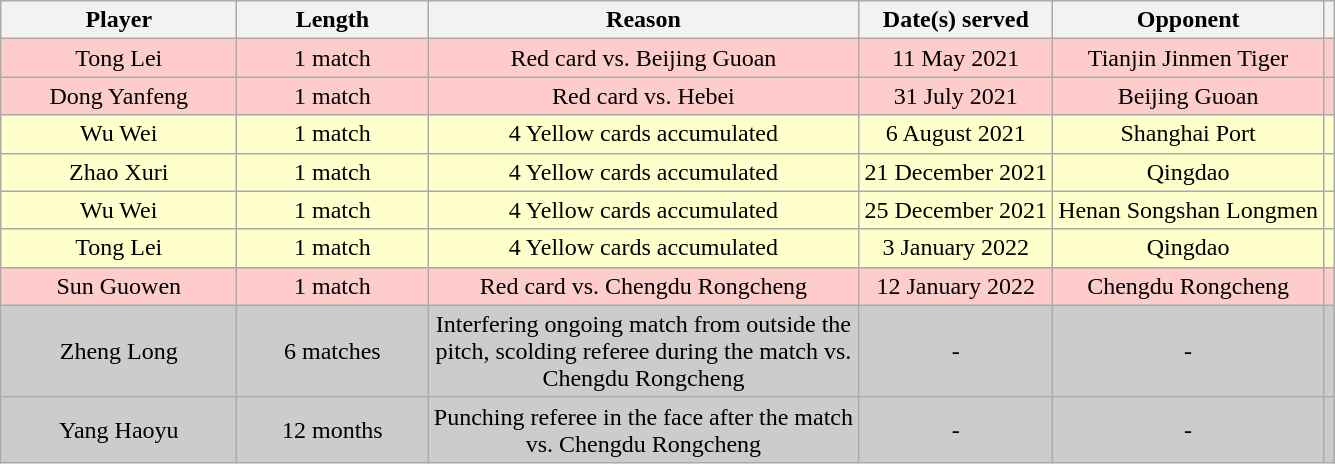<table class="wikitable" style="text-align: center;">
<tr>
<th width="150">Player</th>
<th width="120">Length</th>
<th width="280">Reason</th>
<th>Date(s) served</th>
<th>Opponent</th>
<th></th>
</tr>
<tr style="background:#fcc">
<td>Tong Lei</td>
<td>1 match</td>
<td>Red card vs. Beijing Guoan</td>
<td>11 May 2021</td>
<td>Tianjin Jinmen Tiger</td>
<td></td>
</tr>
<tr style="background:#fcc">
<td>Dong Yanfeng</td>
<td>1 match</td>
<td>Red card vs. Hebei</td>
<td>31 July 2021</td>
<td>Beijing Guoan</td>
<td></td>
</tr>
<tr style="background:#ffc">
<td>Wu Wei</td>
<td>1 match</td>
<td>4 Yellow cards accumulated</td>
<td>6 August 2021</td>
<td>Shanghai Port</td>
<td></td>
</tr>
<tr style="background:#ffc">
<td>Zhao Xuri</td>
<td>1 match</td>
<td>4 Yellow cards accumulated</td>
<td>21 December 2021</td>
<td>Qingdao</td>
<td></td>
</tr>
<tr style="background:#ffc">
<td>Wu Wei</td>
<td>1 match</td>
<td>4 Yellow cards accumulated</td>
<td>25 December 2021</td>
<td>Henan Songshan Longmen</td>
<td></td>
</tr>
<tr style="background:#ffc">
<td>Tong Lei</td>
<td>1 match</td>
<td>4 Yellow cards accumulated</td>
<td>3 January 2022</td>
<td>Qingdao</td>
<td></td>
</tr>
<tr style="background:#fcc">
<td>Sun Guowen</td>
<td>1 match</td>
<td>Red card vs. Chengdu Rongcheng</td>
<td>12 January 2022</td>
<td>Chengdu Rongcheng</td>
<td></td>
</tr>
<tr style="background:#ccc">
<td>Zheng Long</td>
<td>6 matches</td>
<td>Interfering ongoing match from outside the pitch, scolding referee during the match vs. Chengdu Rongcheng</td>
<td>-</td>
<td>-</td>
<td></td>
</tr>
<tr style="background:#ccc">
<td>Yang Haoyu</td>
<td>12 months</td>
<td>Punching referee in the face after the match vs. Chengdu Rongcheng</td>
<td>-</td>
<td>-</td>
<td></td>
</tr>
</table>
